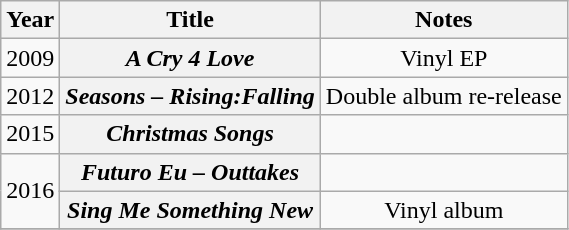<table class="wikitable plainrowheaders" style="text-align:center;">
<tr>
<th scope="col" rowspan="1">Year</th>
<th scope="col" rowspan="1">Title</th>
<th scope="col" rowspan="1">Notes</th>
</tr>
<tr>
<td>2009</td>
<th scope="row"><em>A Cry 4 Love</em></th>
<td>Vinyl EP</td>
</tr>
<tr>
<td>2012</td>
<th scope="row"><em>Seasons – Rising:Falling</em></th>
<td>Double album re-release</td>
</tr>
<tr>
<td>2015</td>
<th scope="row"><em>Christmas Songs</em></th>
<td></td>
</tr>
<tr>
<td rowspan=2>2016</td>
<th scope="row"><em>Futuro Eu – Outtakes</em></th>
<td></td>
</tr>
<tr>
<th scope="row"><em>Sing Me Something New</em></th>
<td>Vinyl album</td>
</tr>
<tr>
</tr>
</table>
